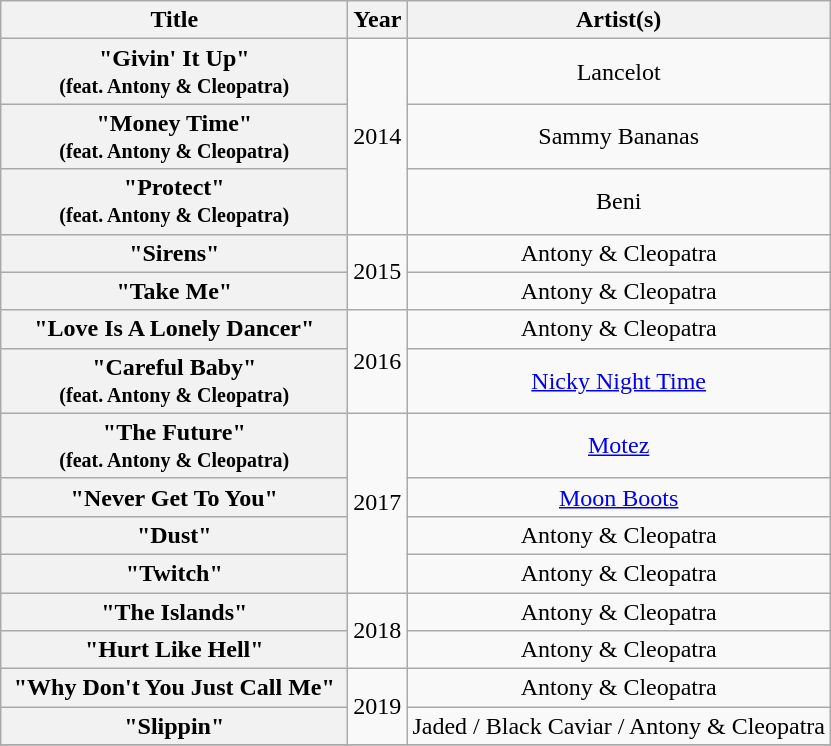<table class="wikitable plainrowheaders" style="text-align:center;" border="1">
<tr>
<th scope="col" style="width:14em;">Title</th>
<th scope="col">Year</th>
<th scope="col">Artist(s)</th>
</tr>
<tr>
<th scope="row">"Givin' It Up"<br><small>(feat. Antony & Cleopatra)</small></th>
<td rowspan="3">2014</td>
<td>Lancelot</td>
</tr>
<tr>
<th scope="row">"Money Time"<br><small>(feat. Antony & Cleopatra)</small></th>
<td>Sammy Bananas</td>
</tr>
<tr>
<th scope="row">"Protect"<br><small>(feat. Antony & Cleopatra)</small></th>
<td>Beni</td>
</tr>
<tr>
<th scope="row">"Sirens"</th>
<td rowspan="2">2015</td>
<td>Antony & Cleopatra</td>
</tr>
<tr>
<th scope="row">"Take Me"</th>
<td>Antony & Cleopatra</td>
</tr>
<tr>
<th scope="row">"Love Is A Lonely Dancer"</th>
<td rowspan="2">2016</td>
<td>Antony & Cleopatra</td>
</tr>
<tr>
<th scope="row">"Careful Baby"<br><small>(feat. Antony & Cleopatra)</small></th>
<td><a href='#'>Nicky Night Time</a></td>
</tr>
<tr>
<th scope="row">"The Future" <br><small>(feat. Antony & Cleopatra)</small></th>
<td rowspan="4">2017</td>
<td><a href='#'>Motez</a></td>
</tr>
<tr>
<th scope="row">"Never Get To You"</th>
<td><a href='#'>Moon Boots</a></td>
</tr>
<tr>
<th scope="row">"Dust"</th>
<td>Antony & Cleopatra</td>
</tr>
<tr>
<th scope="row">"Twitch"</th>
<td>Antony & Cleopatra</td>
</tr>
<tr>
<th scope="row">"The Islands"</th>
<td rowspan="2">2018</td>
<td>Antony & Cleopatra</td>
</tr>
<tr>
<th scope="row">"Hurt Like Hell"</th>
<td>Antony & Cleopatra</td>
</tr>
<tr>
<th scope="row">"Why Don't You Just Call Me"</th>
<td rowspan="2">2019</td>
<td>Antony & Cleopatra</td>
</tr>
<tr>
<th scope="row">"Slippin"</th>
<td>Jaded / Black Caviar / Antony & Cleopatra</td>
</tr>
<tr>
</tr>
</table>
